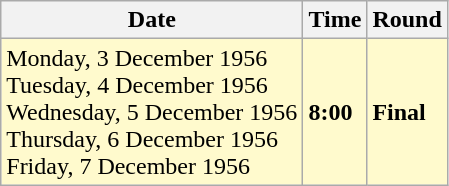<table class="wikitable">
<tr>
<th>Date</th>
<th>Time</th>
<th>Round</th>
</tr>
<tr style=background:lemonchiffon>
<td>Monday, 3 December 1956<br>Tuesday, 4 December 1956<br>Wednesday, 5 December 1956<br>Thursday, 6 December 1956<br>Friday, 7 December 1956</td>
<td><strong>8:00</strong></td>
<td><strong>Final</strong></td>
</tr>
</table>
